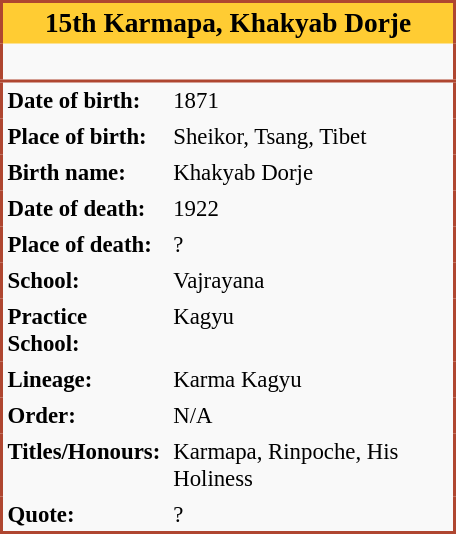<table class="infobox" style="width: 20em; font-size: 95%; text-align: left; border-collapse: collapse; border-top: 2px solid #af4630; border-right: 2px solid #af4630; border-left: 2px solid #af4630; border-bottom: 2px solid #af4630;" cellpadding="3">
<tr style="background-color: #FFCC33;">
<th colspan="2" style="text-align: center; font-size: larger;">15th Karmapa, Khakyab Dorje</th>
</tr>
<tr>
<td colspan="2" style="text-align: center; border-bottom: 2px solid #af4630;"><br></td>
</tr>
<tr>
<th>Date of birth:</th>
<td>1871</td>
</tr>
<tr>
<th>Place of birth:</th>
<td>Sheikor, Tsang, Tibet</td>
</tr>
<tr>
<th>Birth name:</th>
<td>Khakyab Dorje</td>
</tr>
<tr>
<th>Date of death:</th>
<td>1922</td>
</tr>
<tr>
<th>Place of death:</th>
<td>?</td>
</tr>
<tr>
<th>School:</th>
<td>Vajrayana</td>
</tr>
<tr>
<th>Practice School:</th>
<td>Kagyu</td>
</tr>
<tr>
<th>Lineage:</th>
<td>Karma Kagyu</td>
</tr>
<tr>
<th>Order:</th>
<td>N/A</td>
</tr>
<tr>
<th>Titles/Honours:</th>
<td>Karmapa, Rinpoche, His Holiness</td>
</tr>
<tr>
<th>Quote:</th>
<td>?</td>
</tr>
<tr>
</tr>
</table>
